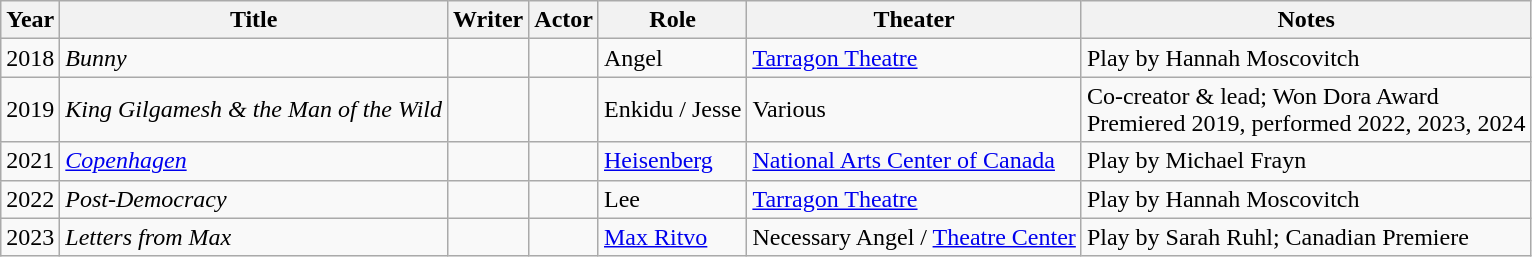<table class="wikitable sortable">
<tr>
<th>Year</th>
<th>Title</th>
<th>Writer</th>
<th>Actor</th>
<th>Role</th>
<th>Theater</th>
<th class="unsortable">Notes</th>
</tr>
<tr>
<td>2018</td>
<td data-sort-value="Telephone Game, The"><em>Bunny</em></td>
<td></td>
<td></td>
<td>Angel</td>
<td><a href='#'>Tarragon Theatre</a></td>
<td>Play by Hannah Moscovitch</td>
</tr>
<tr>
<td>2019</td>
<td><em>King Gilgamesh & the Man of the Wild</em></td>
<td></td>
<td></td>
<td>Enkidu / Jesse</td>
<td>Various</td>
<td>Co-creator & lead; Won Dora Award<br>Premiered 2019, performed 2022, 2023, 2024</td>
</tr>
<tr>
<td>2021</td>
<td data-sort-value="Things You Think I'm Thinking, The"><a href='#'><em>Copenhagen</em></a></td>
<td></td>
<td></td>
<td><a href='#'>Heisenberg</a></td>
<td><a href='#'>National Arts Center of Canada</a></td>
<td>Play by Michael Frayn</td>
</tr>
<tr>
<td>2022</td>
<td><em>Post-Democracy</em></td>
<td></td>
<td></td>
<td>Lee</td>
<td><a href='#'>Tarragon Theatre</a></td>
<td>Play by Hannah Moscovitch</td>
</tr>
<tr>
<td>2023</td>
<td><em>Letters from Max</em></td>
<td></td>
<td></td>
<td><a href='#'>Max Ritvo</a></td>
<td>Necessary Angel / <a href='#'>Theatre Center</a></td>
<td>Play by Sarah Ruhl; Canadian Premiere</td>
</tr>
</table>
